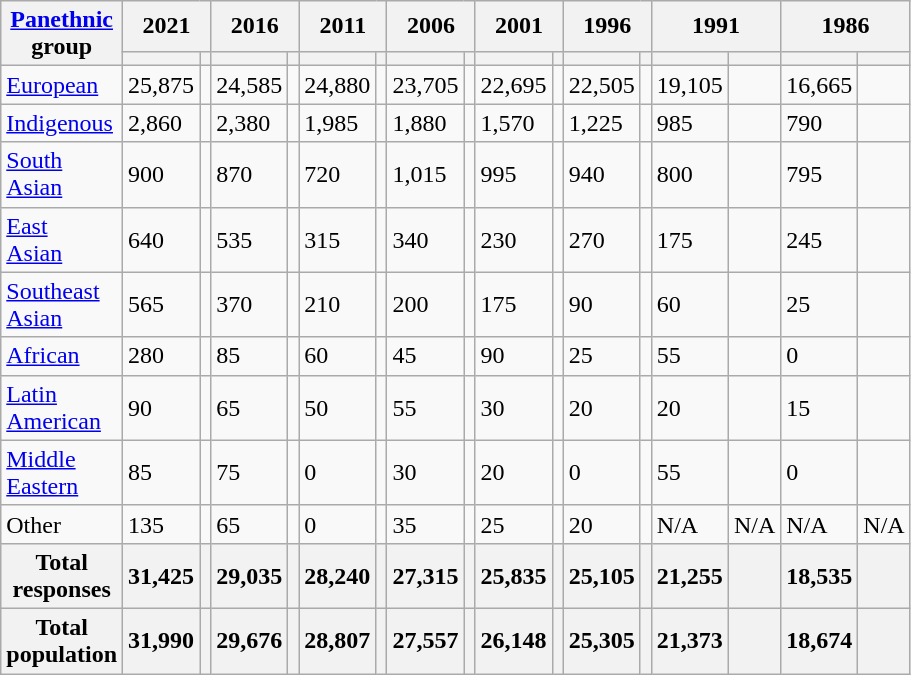<table class="wikitable collapsible sortable">
<tr>
<th rowspan="2"><a href='#'>Panethnic</a><br>group</th>
<th colspan="2">2021</th>
<th colspan="2">2016</th>
<th colspan="2">2011</th>
<th colspan="2">2006</th>
<th colspan="2">2001</th>
<th colspan="2">1996</th>
<th colspan="2">1991</th>
<th colspan="2">1986</th>
</tr>
<tr>
<th><a href='#'></a></th>
<th></th>
<th></th>
<th></th>
<th></th>
<th></th>
<th></th>
<th></th>
<th></th>
<th></th>
<th></th>
<th></th>
<th></th>
<th></th>
<th></th>
<th></th>
</tr>
<tr>
<td><a href='#'>European</a></td>
<td>25,875</td>
<td></td>
<td>24,585</td>
<td></td>
<td>24,880</td>
<td></td>
<td>23,705</td>
<td></td>
<td>22,695</td>
<td></td>
<td>22,505</td>
<td></td>
<td>19,105</td>
<td></td>
<td>16,665</td>
<td></td>
</tr>
<tr>
<td><a href='#'>Indigenous</a></td>
<td>2,860</td>
<td></td>
<td>2,380</td>
<td></td>
<td>1,985</td>
<td></td>
<td>1,880</td>
<td></td>
<td>1,570</td>
<td></td>
<td>1,225</td>
<td></td>
<td>985</td>
<td></td>
<td>790</td>
<td></td>
</tr>
<tr>
<td><a href='#'>South<br>Asian</a></td>
<td>900</td>
<td></td>
<td>870</td>
<td></td>
<td>720</td>
<td></td>
<td>1,015</td>
<td></td>
<td>995</td>
<td></td>
<td>940</td>
<td></td>
<td>800</td>
<td></td>
<td>795</td>
<td></td>
</tr>
<tr>
<td><a href='#'>East<br>Asian</a></td>
<td>640</td>
<td></td>
<td>535</td>
<td></td>
<td>315</td>
<td></td>
<td>340</td>
<td></td>
<td>230</td>
<td></td>
<td>270</td>
<td></td>
<td>175</td>
<td></td>
<td>245</td>
<td></td>
</tr>
<tr>
<td><a href='#'>Southeast<br>Asian</a></td>
<td>565</td>
<td></td>
<td>370</td>
<td></td>
<td>210</td>
<td></td>
<td>200</td>
<td></td>
<td>175</td>
<td></td>
<td>90</td>
<td></td>
<td>60</td>
<td></td>
<td>25</td>
<td></td>
</tr>
<tr>
<td><a href='#'>African</a></td>
<td>280</td>
<td></td>
<td>85</td>
<td></td>
<td>60</td>
<td></td>
<td>45</td>
<td></td>
<td>90</td>
<td></td>
<td>25</td>
<td></td>
<td>55</td>
<td></td>
<td>0</td>
<td></td>
</tr>
<tr>
<td><a href='#'>Latin<br>American</a></td>
<td>90</td>
<td></td>
<td>65</td>
<td></td>
<td>50</td>
<td></td>
<td>55</td>
<td></td>
<td>30</td>
<td></td>
<td>20</td>
<td></td>
<td>20</td>
<td></td>
<td>15</td>
<td></td>
</tr>
<tr>
<td><a href='#'>Middle<br>Eastern</a></td>
<td>85</td>
<td></td>
<td>75</td>
<td></td>
<td>0</td>
<td></td>
<td>30</td>
<td></td>
<td>20</td>
<td></td>
<td>0</td>
<td></td>
<td>55</td>
<td></td>
<td>0</td>
<td></td>
</tr>
<tr>
<td>Other</td>
<td>135</td>
<td></td>
<td>65</td>
<td></td>
<td>0</td>
<td></td>
<td>35</td>
<td></td>
<td>25</td>
<td></td>
<td>20</td>
<td></td>
<td>N/A</td>
<td>N/A</td>
<td>N/A</td>
<td>N/A</td>
</tr>
<tr>
<th>Total<br>responses</th>
<th>31,425</th>
<th></th>
<th>29,035</th>
<th></th>
<th>28,240</th>
<th></th>
<th>27,315</th>
<th></th>
<th>25,835</th>
<th></th>
<th>25,105</th>
<th></th>
<th>21,255</th>
<th></th>
<th>18,535</th>
<th></th>
</tr>
<tr>
<th>Total<br>population</th>
<th>31,990</th>
<th></th>
<th>29,676</th>
<th></th>
<th>28,807</th>
<th></th>
<th>27,557</th>
<th></th>
<th>26,148</th>
<th></th>
<th>25,305</th>
<th></th>
<th>21,373</th>
<th></th>
<th>18,674</th>
<th></th>
</tr>
</table>
